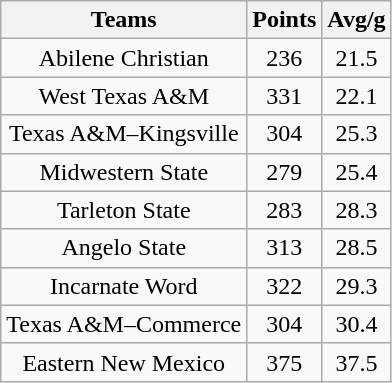<table class="wikitable sortable" style="text-align: center;">
<tr>
<th>Teams</th>
<th>Points</th>
<th>Avg/g</th>
</tr>
<tr>
<td style=>Abilene Christian</td>
<td>236</td>
<td>21.5</td>
</tr>
<tr>
<td style=>West Texas A&M</td>
<td>331</td>
<td>22.1</td>
</tr>
<tr>
<td style=>Texas A&M–Kingsville</td>
<td>304</td>
<td>25.3</td>
</tr>
<tr>
<td style=>Midwestern State</td>
<td>279</td>
<td>25.4</td>
</tr>
<tr>
<td style=>Tarleton State</td>
<td>283</td>
<td>28.3</td>
</tr>
<tr>
<td style=>Angelo State</td>
<td>313</td>
<td>28.5</td>
</tr>
<tr>
<td style=>Incarnate Word</td>
<td>322</td>
<td>29.3</td>
</tr>
<tr>
<td style=>Texas A&M–Commerce</td>
<td>304</td>
<td>30.4</td>
</tr>
<tr>
<td style=>Eastern New Mexico</td>
<td>375</td>
<td>37.5</td>
</tr>
</table>
